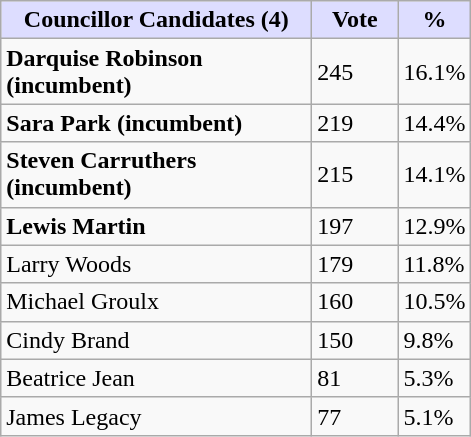<table class="wikitable">
<tr>
<th style="background:#ddf; width:200px;">Councillor Candidates (4) </th>
<th style="background:#ddf; width:50px;">Vote</th>
<th style="background:#ddf; width:30px;">%</th>
</tr>
<tr>
<td><strong>Darquise Robinson (incumbent)</strong></td>
<td>245</td>
<td>16.1%</td>
</tr>
<tr>
<td><strong>Sara Park (incumbent)</strong></td>
<td>219</td>
<td>14.4%</td>
</tr>
<tr>
<td><strong>Steven Carruthers (incumbent)</strong></td>
<td>215</td>
<td>14.1%</td>
</tr>
<tr>
<td><strong>Lewis Martin</strong></td>
<td>197</td>
<td>12.9%</td>
</tr>
<tr>
<td>Larry Woods</td>
<td>179</td>
<td>11.8%</td>
</tr>
<tr>
<td>Michael Groulx</td>
<td>160</td>
<td>10.5%</td>
</tr>
<tr>
<td>Cindy Brand</td>
<td>150</td>
<td>9.8%</td>
</tr>
<tr>
<td>Beatrice Jean</td>
<td>81</td>
<td>5.3%</td>
</tr>
<tr>
<td>James Legacy</td>
<td>77</td>
<td>5.1%</td>
</tr>
</table>
